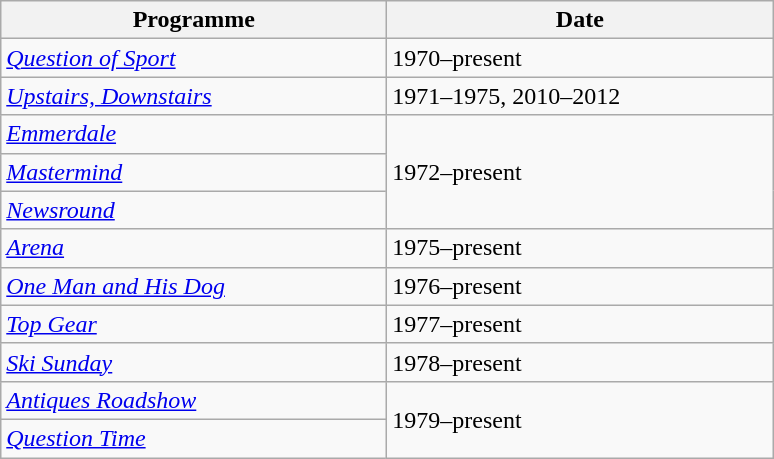<table class="wikitable">
<tr>
<th width=250>Programme</th>
<th width=250>Date</th>
</tr>
<tr>
<td><em><a href='#'>Question of Sport</a></em></td>
<td>1970–present</td>
</tr>
<tr>
<td><em><a href='#'>Upstairs, Downstairs</a></em></td>
<td>1971–1975, 2010–2012</td>
</tr>
<tr>
<td><em><a href='#'>Emmerdale</a></em></td>
<td rowspan="3">1972–present</td>
</tr>
<tr>
<td><em><a href='#'>Mastermind</a></em></td>
</tr>
<tr>
<td><em><a href='#'>Newsround</a></em></td>
</tr>
<tr>
<td><em><a href='#'>Arena</a></em></td>
<td>1975–present</td>
</tr>
<tr>
<td><em><a href='#'>One Man and His Dog</a></em></td>
<td>1976–present</td>
</tr>
<tr>
<td><em><a href='#'>Top Gear</a></em></td>
<td>1977–present</td>
</tr>
<tr>
<td><em><a href='#'>Ski Sunday</a></em></td>
<td>1978–present</td>
</tr>
<tr>
<td><em><a href='#'>Antiques Roadshow</a></em></td>
<td rowspan="2">1979–present</td>
</tr>
<tr>
<td><em><a href='#'>Question Time</a></em></td>
</tr>
</table>
